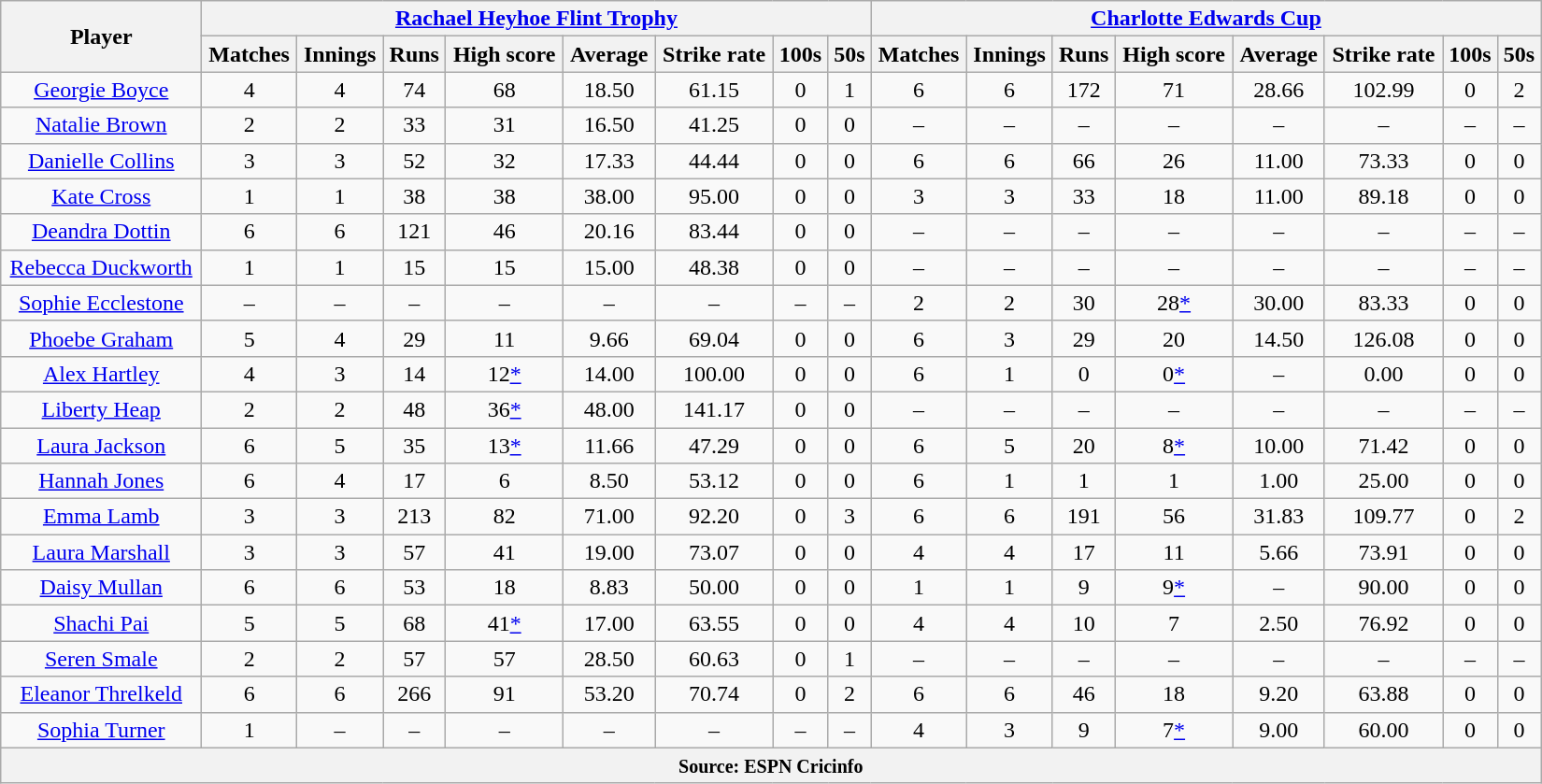<table class="wikitable" style="text-align:center; width:87%;">
<tr>
<th rowspan=2>Player</th>
<th colspan=8><a href='#'>Rachael Heyhoe Flint Trophy</a></th>
<th colspan=8><a href='#'>Charlotte Edwards Cup</a></th>
</tr>
<tr>
<th>Matches</th>
<th>Innings</th>
<th>Runs</th>
<th>High score</th>
<th>Average</th>
<th>Strike rate</th>
<th>100s</th>
<th>50s</th>
<th>Matches</th>
<th>Innings</th>
<th>Runs</th>
<th>High score</th>
<th>Average</th>
<th>Strike rate</th>
<th>100s</th>
<th>50s</th>
</tr>
<tr>
<td><a href='#'>Georgie Boyce</a></td>
<td>4</td>
<td>4</td>
<td>74</td>
<td>68</td>
<td>18.50</td>
<td>61.15</td>
<td>0</td>
<td>1</td>
<td>6</td>
<td>6</td>
<td>172</td>
<td>71</td>
<td>28.66</td>
<td>102.99</td>
<td>0</td>
<td>2</td>
</tr>
<tr>
<td><a href='#'>Natalie Brown</a></td>
<td>2</td>
<td>2</td>
<td>33</td>
<td>31</td>
<td>16.50</td>
<td>41.25</td>
<td>0</td>
<td>0</td>
<td>–</td>
<td>–</td>
<td>–</td>
<td>–</td>
<td>–</td>
<td>–</td>
<td>–</td>
<td>–</td>
</tr>
<tr>
<td><a href='#'>Danielle Collins</a></td>
<td>3</td>
<td>3</td>
<td>52</td>
<td>32</td>
<td>17.33</td>
<td>44.44</td>
<td>0</td>
<td>0</td>
<td>6</td>
<td>6</td>
<td>66</td>
<td>26</td>
<td>11.00</td>
<td>73.33</td>
<td>0</td>
<td>0</td>
</tr>
<tr>
<td><a href='#'>Kate Cross</a></td>
<td>1</td>
<td>1</td>
<td>38</td>
<td>38</td>
<td>38.00</td>
<td>95.00</td>
<td>0</td>
<td>0</td>
<td>3</td>
<td>3</td>
<td>33</td>
<td>18</td>
<td>11.00</td>
<td>89.18</td>
<td>0</td>
<td>0</td>
</tr>
<tr>
<td><a href='#'>Deandra Dottin</a></td>
<td>6</td>
<td>6</td>
<td>121</td>
<td>46</td>
<td>20.16</td>
<td>83.44</td>
<td>0</td>
<td>0</td>
<td>–</td>
<td>–</td>
<td>–</td>
<td>–</td>
<td>–</td>
<td>–</td>
<td>–</td>
<td>–</td>
</tr>
<tr>
<td><a href='#'>Rebecca Duckworth</a></td>
<td>1</td>
<td>1</td>
<td>15</td>
<td>15</td>
<td>15.00</td>
<td>48.38</td>
<td>0</td>
<td>0</td>
<td>–</td>
<td>–</td>
<td>–</td>
<td>–</td>
<td>–</td>
<td>–</td>
<td>–</td>
<td>–</td>
</tr>
<tr>
<td><a href='#'>Sophie Ecclestone</a></td>
<td>–</td>
<td>–</td>
<td>–</td>
<td>–</td>
<td>–</td>
<td>–</td>
<td>–</td>
<td>–</td>
<td>2</td>
<td>2</td>
<td>30</td>
<td>28<a href='#'>*</a></td>
<td>30.00</td>
<td>83.33</td>
<td>0</td>
<td>0</td>
</tr>
<tr>
<td><a href='#'>Phoebe Graham</a></td>
<td>5</td>
<td>4</td>
<td>29</td>
<td>11</td>
<td>9.66</td>
<td>69.04</td>
<td>0</td>
<td>0</td>
<td>6</td>
<td>3</td>
<td>29</td>
<td>20</td>
<td>14.50</td>
<td>126.08</td>
<td>0</td>
<td>0</td>
</tr>
<tr>
<td><a href='#'>Alex Hartley</a></td>
<td>4</td>
<td>3</td>
<td>14</td>
<td>12<a href='#'>*</a></td>
<td>14.00</td>
<td>100.00</td>
<td>0</td>
<td>0</td>
<td>6</td>
<td>1</td>
<td>0</td>
<td>0<a href='#'>*</a></td>
<td>–</td>
<td>0.00</td>
<td>0</td>
<td>0</td>
</tr>
<tr>
<td><a href='#'>Liberty Heap</a></td>
<td>2</td>
<td>2</td>
<td>48</td>
<td>36<a href='#'>*</a></td>
<td>48.00</td>
<td>141.17</td>
<td>0</td>
<td>0</td>
<td>–</td>
<td>–</td>
<td>–</td>
<td>–</td>
<td>–</td>
<td>–</td>
<td>–</td>
<td>–</td>
</tr>
<tr>
<td><a href='#'>Laura Jackson</a></td>
<td>6</td>
<td>5</td>
<td>35</td>
<td>13<a href='#'>*</a></td>
<td>11.66</td>
<td>47.29</td>
<td>0</td>
<td>0</td>
<td>6</td>
<td>5</td>
<td>20</td>
<td>8<a href='#'>*</a></td>
<td>10.00</td>
<td>71.42</td>
<td>0</td>
<td>0</td>
</tr>
<tr>
<td><a href='#'>Hannah Jones</a></td>
<td>6</td>
<td>4</td>
<td>17</td>
<td>6</td>
<td>8.50</td>
<td>53.12</td>
<td>0</td>
<td>0</td>
<td>6</td>
<td>1</td>
<td>1</td>
<td>1</td>
<td>1.00</td>
<td>25.00</td>
<td>0</td>
<td>0</td>
</tr>
<tr>
<td><a href='#'>Emma Lamb</a></td>
<td>3</td>
<td>3</td>
<td>213</td>
<td>82</td>
<td>71.00</td>
<td>92.20</td>
<td>0</td>
<td>3</td>
<td>6</td>
<td>6</td>
<td>191</td>
<td>56</td>
<td>31.83</td>
<td>109.77</td>
<td>0</td>
<td>2</td>
</tr>
<tr>
<td><a href='#'>Laura Marshall</a></td>
<td>3</td>
<td>3</td>
<td>57</td>
<td>41</td>
<td>19.00</td>
<td>73.07</td>
<td>0</td>
<td>0</td>
<td>4</td>
<td>4</td>
<td>17</td>
<td>11</td>
<td>5.66</td>
<td>73.91</td>
<td>0</td>
<td>0</td>
</tr>
<tr>
<td><a href='#'>Daisy Mullan</a></td>
<td>6</td>
<td>6</td>
<td>53</td>
<td>18</td>
<td>8.83</td>
<td>50.00</td>
<td>0</td>
<td>0</td>
<td>1</td>
<td>1</td>
<td>9</td>
<td>9<a href='#'>*</a></td>
<td>–</td>
<td>90.00</td>
<td>0</td>
<td>0</td>
</tr>
<tr>
<td><a href='#'>Shachi Pai</a></td>
<td>5</td>
<td>5</td>
<td>68</td>
<td>41<a href='#'>*</a></td>
<td>17.00</td>
<td>63.55</td>
<td>0</td>
<td>0</td>
<td>4</td>
<td>4</td>
<td>10</td>
<td>7</td>
<td>2.50</td>
<td>76.92</td>
<td>0</td>
<td>0</td>
</tr>
<tr>
<td><a href='#'>Seren Smale</a></td>
<td>2</td>
<td>2</td>
<td>57</td>
<td>57</td>
<td>28.50</td>
<td>60.63</td>
<td>0</td>
<td>1</td>
<td>–</td>
<td>–</td>
<td>–</td>
<td>–</td>
<td>–</td>
<td>–</td>
<td>–</td>
<td>–</td>
</tr>
<tr>
<td><a href='#'>Eleanor Threlkeld</a></td>
<td>6</td>
<td>6</td>
<td>266</td>
<td>91</td>
<td>53.20</td>
<td>70.74</td>
<td>0</td>
<td>2</td>
<td>6</td>
<td>6</td>
<td>46</td>
<td>18</td>
<td>9.20</td>
<td>63.88</td>
<td>0</td>
<td>0</td>
</tr>
<tr>
<td><a href='#'>Sophia Turner</a></td>
<td>1</td>
<td>–</td>
<td>–</td>
<td>–</td>
<td>–</td>
<td>–</td>
<td>–</td>
<td>–</td>
<td>4</td>
<td>3</td>
<td>9</td>
<td>7<a href='#'>*</a></td>
<td>9.00</td>
<td>60.00</td>
<td>0</td>
<td>0</td>
</tr>
<tr>
<th colspan="17"><small>Source: ESPN Cricinfo</small></th>
</tr>
</table>
